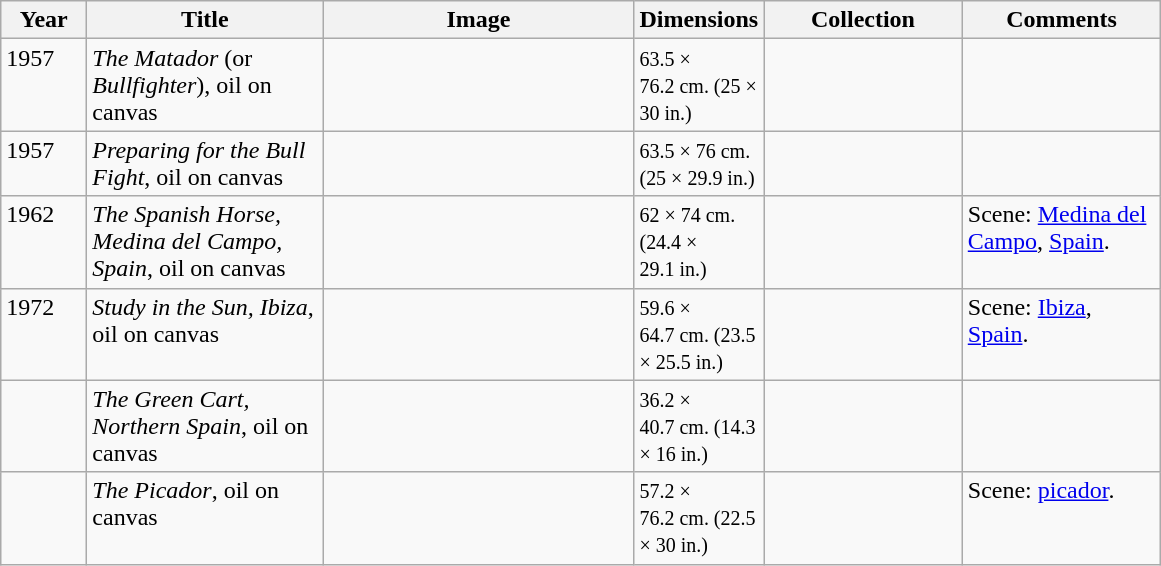<table class="wikitable sortable">
<tr>
<th scope="col" width="50">Year</th>
<th scope="col" width="150">Title</th>
<th scope="col" width="200">Image</th>
<th scope="col" width="50" ! data-sort-type = "number">Dimensions</th>
<th scope="col" width="125">Collection</th>
<th scope="col" width="125">Comments</th>
</tr>
<tr valign="top">
<td>1957</td>
<td><em>The Matador</em> (or <em>Bullfighter</em>), oil on canvas</td>
<td></td>
<td><small>63.5 × 76.2 cm. (25 × 30 in.)</small></td>
<td></td>
<td></td>
</tr>
<tr valign="top">
<td>1957</td>
<td><em>Preparing for the Bull Fight</em>, oil on canvas</td>
<td></td>
<td><small>63.5 × 76 cm. (25 × 29.9 in.)</small></td>
<td></td>
<td></td>
</tr>
<tr valign="top">
<td>1962</td>
<td><em>The Spanish Horse, Medina del Campo, Spain</em>, oil on canvas</td>
<td></td>
<td><small>62 × 74 cm. (24.4 × 29.1 in.)</small></td>
<td></td>
<td>Scene: <a href='#'>Medina del Campo</a>, <a href='#'>Spain</a>.</td>
</tr>
<tr valign="top">
<td>1972</td>
<td><em>Study in the Sun, Ibiza</em>, oil on canvas</td>
<td></td>
<td><small>59.6 × 64.7 cm. (23.5 × 25.5 in.)</small></td>
<td></td>
<td>Scene: <a href='#'>Ibiza</a>, <a href='#'>Spain</a>.</td>
</tr>
<tr valign="top">
<td></td>
<td><em>The Green Cart, Northern Spain</em>, oil on canvas</td>
<td></td>
<td><small>36.2 × 40.7 cm. (14.3 × 16 in.)</small></td>
<td></td>
<td></td>
</tr>
<tr valign="top">
<td></td>
<td><em>The Picador</em>, oil on canvas</td>
<td></td>
<td><small>57.2 × 76.2 cm. (22.5 × 30 in.)</small></td>
<td></td>
<td>Scene: <a href='#'>picador</a>.</td>
</tr>
</table>
